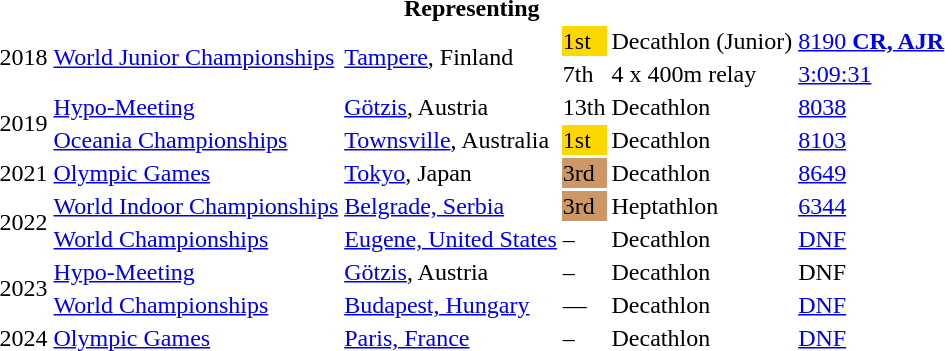<table>
<tr>
<th colspan="7">Representing </th>
</tr>
<tr>
<td rowspan=2>2018</td>
<td rowspan=2><a href='#'>World Junior Championships</a></td>
<td rowspan=2><a href='#'>Tampere</a>, Finland</td>
<td style="background:gold;">1st</td>
<td>Decathlon (Junior)</td>
<td><a href='#'>8190 <strong>CR, AJR</strong></a></td>
</tr>
<tr>
<td>7th</td>
<td>4 x 400m relay</td>
<td><a href='#'>3:09:31</a></td>
</tr>
<tr>
<td rowspan=2>2019</td>
<td><a href='#'>Hypo-Meeting</a></td>
<td><a href='#'>Götzis</a>, Austria</td>
<td>13th</td>
<td>Decathlon</td>
<td><a href='#'> 8038</a></td>
</tr>
<tr>
<td><a href='#'> Oceania Championships</a></td>
<td><a href='#'>Townsville</a>, Australia</td>
<td style="background:Gold;">1st</td>
<td>Decathlon</td>
<td><a href='#'> 8103</a></td>
</tr>
<tr>
<td>2021</td>
<td><a href='#'> Olympic Games</a></td>
<td><a href='#'>Tokyo</a>, Japan</td>
<td bgcolor=cc9966>3rd</td>
<td>Decathlon</td>
<td><a href='#'> 8649</a></td>
</tr>
<tr>
<td rowspan=2>2022</td>
<td><a href='#'>World Indoor Championships</a></td>
<td><a href='#'>Belgrade, Serbia</a></td>
<td bgcolor=cc9966>3rd</td>
<td>Heptathlon</td>
<td><a href='#'>6344</a></td>
</tr>
<tr>
<td><a href='#'>World Championships</a></td>
<td><a href='#'>Eugene, United States</a></td>
<td>–</td>
<td>Decathlon</td>
<td><a href='#'>DNF</a></td>
</tr>
<tr>
<td rowspan=2>2023</td>
<td><a href='#'>Hypo-Meeting</a></td>
<td><a href='#'>Götzis</a>, Austria</td>
<td>–</td>
<td>Decathlon</td>
<td>DNF</td>
</tr>
<tr>
<td><a href='#'>World Championships</a></td>
<td><a href='#'>Budapest, Hungary</a></td>
<td>—</td>
<td>Decathlon</td>
<td><a href='#'>DNF</a></td>
</tr>
<tr>
<td>2024</td>
<td><a href='#'>Olympic Games</a></td>
<td><a href='#'>Paris, France</a></td>
<td>–</td>
<td>Decathlon</td>
<td><a href='#'>DNF</a></td>
</tr>
</table>
